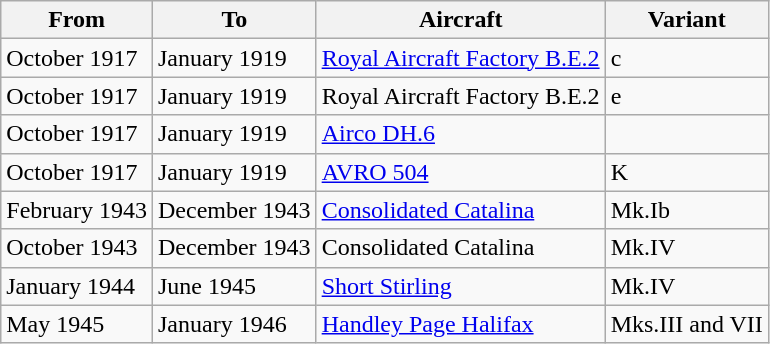<table class="wikitable">
<tr>
<th>From</th>
<th>To</th>
<th>Aircraft</th>
<th>Variant</th>
</tr>
<tr>
<td>October 1917</td>
<td>January 1919</td>
<td><a href='#'>Royal Aircraft Factory B.E.2</a></td>
<td>c</td>
</tr>
<tr>
<td>October 1917</td>
<td>January 1919</td>
<td>Royal Aircraft Factory B.E.2</td>
<td>e</td>
</tr>
<tr>
<td>October 1917</td>
<td>January 1919</td>
<td><a href='#'>Airco DH.6</a></td>
<td></td>
</tr>
<tr>
<td>October 1917</td>
<td>January 1919</td>
<td><a href='#'>AVRO 504</a></td>
<td>K</td>
</tr>
<tr>
<td>February 1943</td>
<td>December 1943</td>
<td><a href='#'>Consolidated Catalina</a></td>
<td>Mk.Ib</td>
</tr>
<tr>
<td>October 1943</td>
<td>December 1943</td>
<td>Consolidated Catalina</td>
<td>Mk.IV</td>
</tr>
<tr>
<td>January 1944</td>
<td>June 1945</td>
<td><a href='#'>Short Stirling</a></td>
<td>Mk.IV</td>
</tr>
<tr>
<td>May 1945</td>
<td>January 1946</td>
<td><a href='#'>Handley Page Halifax</a></td>
<td>Mks.III and VII</td>
</tr>
</table>
